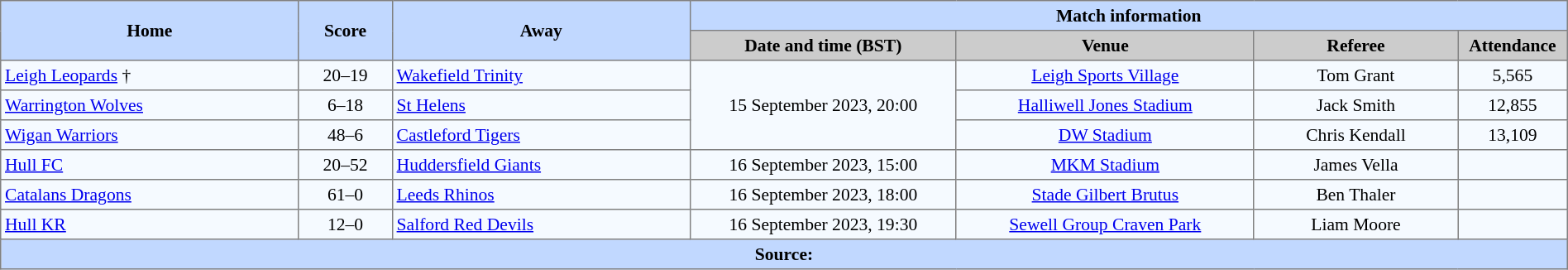<table border=1 style="border-collapse:collapse; font-size:90%; text-align:center;" cellpadding=3 cellspacing=0 width=100%>
<tr style="background:#C1D8ff;">
<th scope="col" rowspan=2 width=19%>Home</th>
<th scope="col" rowspan=2 width=6%>Score</th>
<th scope="col" rowspan=2 width=19%>Away</th>
<th colspan=4>Match information</th>
</tr>
<tr style="background:#CCCCCC;">
<th scope="col" width=17%>Date and time (BST)</th>
<th scope="col" width=19%>Venue</th>
<th scope="col" width=13%>Referee</th>
<th scope="col" width=7%>Attendance</th>
</tr>
<tr style="background:#F5FAFF;">
<td style="text-align:left;"> <a href='#'>Leigh Leopards</a> †</td>
<td>20–19</td>
<td style="text-align:left;"> <a href='#'>Wakefield Trinity</a></td>
<td Rowspan=3>15 September 2023, 20:00</td>
<td><a href='#'>Leigh Sports Village</a></td>
<td>Tom Grant</td>
<td>5,565</td>
</tr>
<tr style="background:#F5FAFF;">
<td style="text-align:left;"> <a href='#'>Warrington Wolves</a></td>
<td>6–18</td>
<td style="text-align:left;"> <a href='#'>St Helens</a></td>
<td><a href='#'>Halliwell Jones Stadium</a></td>
<td>Jack Smith</td>
<td>12,855</td>
</tr>
<tr style="background:#F5FAFF;">
<td style="text-align:left;"> <a href='#'>Wigan Warriors</a></td>
<td>48–6</td>
<td style="text-align:left;"> <a href='#'>Castleford Tigers</a></td>
<td><a href='#'>DW Stadium</a></td>
<td>Chris Kendall</td>
<td>13,109</td>
</tr>
<tr style="background:#F5FAFF;">
<td style="text-align:left;"> <a href='#'>Hull FC</a></td>
<td>20–52</td>
<td style="text-align:left;"> <a href='#'>Huddersfield Giants</a></td>
<td>16 September 2023, 15:00</td>
<td><a href='#'>MKM Stadium</a></td>
<td>James Vella</td>
<td></td>
</tr>
<tr style="background:#F5FAFF;">
<td style="text-align:left;"> <a href='#'>Catalans Dragons</a></td>
<td>61–0</td>
<td style="text-align:left;"> <a href='#'>Leeds Rhinos</a></td>
<td>16 September 2023, 18:00</td>
<td><a href='#'>Stade Gilbert Brutus</a></td>
<td>Ben Thaler</td>
<td></td>
</tr>
<tr style="background:#F5FAFF;">
<td style="text-align:left;"> <a href='#'>Hull KR</a></td>
<td>12–0</td>
<td style="text-align:left;"> <a href='#'>Salford Red Devils</a></td>
<td>16 September 2023, 19:30</td>
<td><a href='#'>Sewell Group Craven Park</a></td>
<td>Liam Moore</td>
<td></td>
</tr>
<tr style="background:#c1d8ff;">
<th colspan=7>Source:</th>
</tr>
</table>
